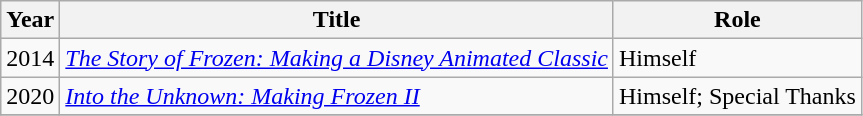<table class="wikitable">
<tr>
<th>Year</th>
<th>Title</th>
<th>Role</th>
</tr>
<tr>
<td>2014</td>
<td><em><a href='#'>The Story of Frozen: Making a Disney Animated Classic</a></em></td>
<td>Himself</td>
</tr>
<tr>
<td>2020</td>
<td><em><a href='#'>Into the Unknown: Making Frozen II</a></em></td>
<td>Himself; Special Thanks</td>
</tr>
<tr>
</tr>
</table>
